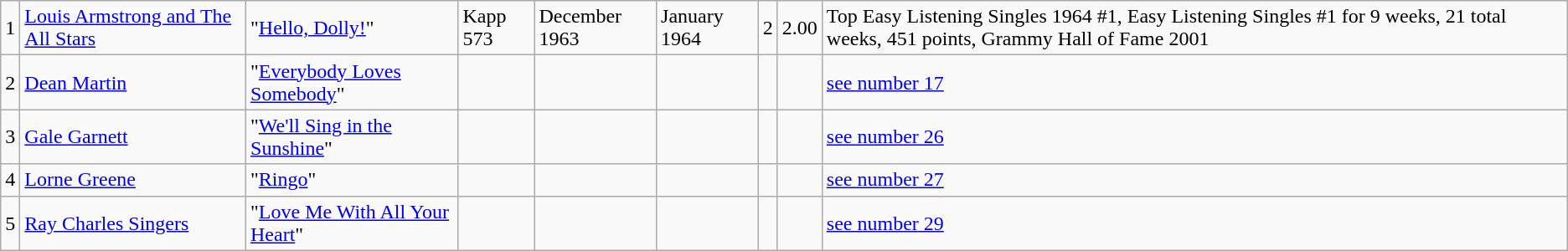<table class="wikitable sortable">
<tr>
<td>1</td>
<td><a href='#'>Louis Armstrong and The All Stars</a></td>
<td>"<a href='#'>Hello, Dolly!</a>"</td>
<td>Kapp 573</td>
<td>December 1963</td>
<td>January 1964</td>
<td>2</td>
<td>2.00</td>
<td>Top Easy Listening Singles 1964 #1, Easy Listening Singles #1 for 9 weeks, 21 total weeks, 451 points, Grammy Hall of Fame 2001</td>
</tr>
<tr>
<td>2</td>
<td><a href='#'>Dean Martin</a></td>
<td>"<a href='#'>Everybody Loves Somebody</a>"</td>
<td></td>
<td></td>
<td></td>
<td></td>
<td></td>
<td><a href='#'>see number 17</a></td>
</tr>
<tr>
<td>3</td>
<td><a href='#'>Gale Garnett</a></td>
<td>"<a href='#'>We'll Sing in the Sunshine</a>"</td>
<td></td>
<td></td>
<td></td>
<td></td>
<td></td>
<td><a href='#'>see number 26</a></td>
</tr>
<tr>
<td>4</td>
<td><a href='#'>Lorne Greene</a></td>
<td>"<a href='#'>Ringo</a>"</td>
<td></td>
<td></td>
<td></td>
<td></td>
<td></td>
<td><a href='#'>see number 27</a></td>
</tr>
<tr>
<td>5</td>
<td><a href='#'>Ray Charles Singers</a></td>
<td>"<a href='#'>Love Me With All Your Heart</a>"</td>
<td></td>
<td></td>
<td></td>
<td></td>
<td></td>
<td><a href='#'>see number 29</a></td>
</tr>
</table>
